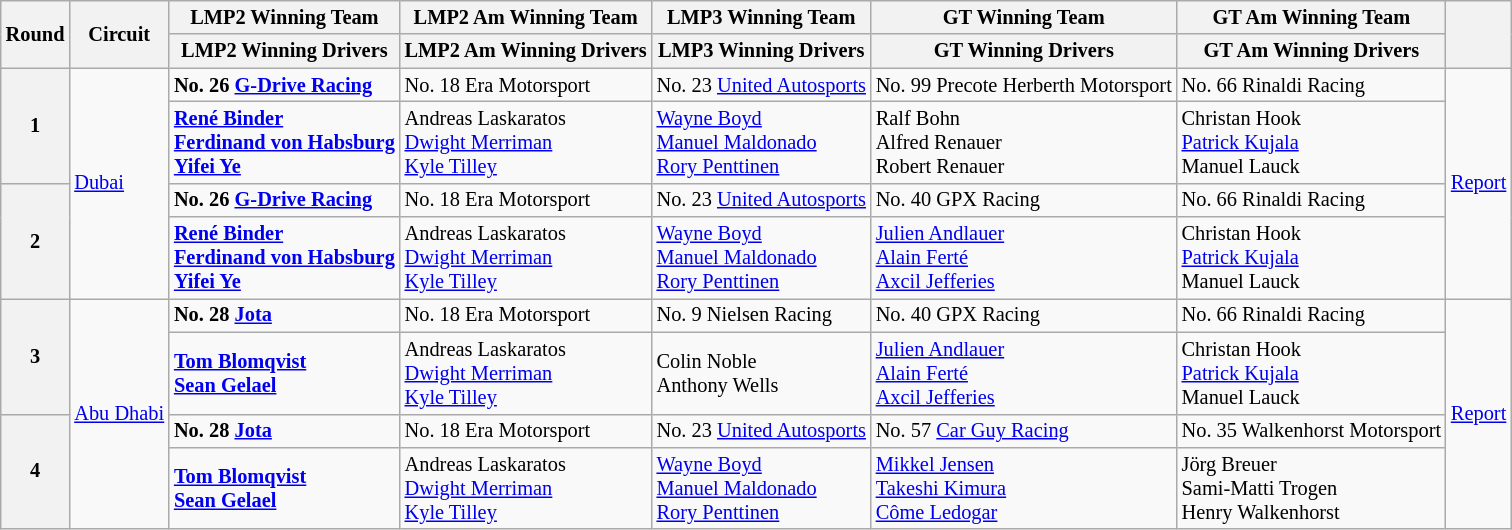<table class="wikitable" style="font-size:85%;">
<tr>
<th rowspan=2>Round</th>
<th rowspan=2>Circuit</th>
<th>LMP2 Winning Team</th>
<th>LMP2 Am Winning Team</th>
<th>LMP3 Winning Team</th>
<th>GT Winning Team</th>
<th>GT Am Winning Team</th>
<th rowspan=2></th>
</tr>
<tr>
<th>LMP2 Winning Drivers</th>
<th>LMP2 Am Winning Drivers</th>
<th>LMP3 Winning Drivers</th>
<th>GT Winning Drivers</th>
<th>GT Am Winning Drivers</th>
</tr>
<tr>
<th rowspan=2>1</th>
<td rowspan=4> <a href='#'>Dubai</a></td>
<td><strong> No. 26 <a href='#'>G-Drive Racing</a></strong></td>
<td> No. 18 Era Motorsport</td>
<td> No. 23 <a href='#'>United Autosports</a></td>
<td> No. 99 Precote Herberth Motorsport</td>
<td> No. 66 Rinaldi Racing</td>
<td rowspan="4" align="center"><a href='#'>Report</a></td>
</tr>
<tr>
<td><strong> <a href='#'>René Binder</a><br> <a href='#'>Ferdinand von Habsburg</a><br> <a href='#'>Yifei Ye</a></strong></td>
<td> Andreas Laskaratos<br> <a href='#'>Dwight Merriman</a><br> <a href='#'>Kyle Tilley</a></td>
<td> <a href='#'>Wayne Boyd</a><br> <a href='#'>Manuel Maldonado</a><br> <a href='#'>Rory Penttinen</a></td>
<td> Ralf Bohn<br> Alfred Renauer<br> Robert Renauer</td>
<td> Christan Hook<br> <a href='#'>Patrick Kujala</a><br> Manuel Lauck</td>
</tr>
<tr>
<th rowspan=2>2</th>
<td><strong> No. 26 <a href='#'>G-Drive Racing</a></strong></td>
<td> No. 18 Era Motorsport</td>
<td> No. 23 <a href='#'>United Autosports</a></td>
<td> No. 40 GPX Racing</td>
<td> No. 66 Rinaldi Racing</td>
</tr>
<tr>
<td><strong> <a href='#'>René Binder</a><br> <a href='#'>Ferdinand von Habsburg</a><br> <a href='#'>Yifei Ye</a></strong></td>
<td> Andreas Laskaratos<br> <a href='#'>Dwight Merriman</a><br> <a href='#'>Kyle Tilley</a></td>
<td> <a href='#'>Wayne Boyd</a><br> <a href='#'>Manuel Maldonado</a><br> <a href='#'>Rory Penttinen</a></td>
<td> <a href='#'>Julien Andlauer</a><br> <a href='#'>Alain Ferté</a><br> <a href='#'>Axcil Jefferies</a></td>
<td> Christan Hook<br> <a href='#'>Patrick Kujala</a><br> Manuel Lauck</td>
</tr>
<tr>
<th rowspan=2>3</th>
<td rowspan=4> <a href='#'>Abu Dhabi</a></td>
<td><strong> No. 28 <a href='#'>Jota</a></strong></td>
<td> No. 18 Era Motorsport</td>
<td> No. 9 Nielsen Racing</td>
<td> No. 40 GPX Racing</td>
<td> No. 66 Rinaldi Racing</td>
<td rowspan="4" align="center"><a href='#'>Report</a></td>
</tr>
<tr>
<td><strong> <a href='#'>Tom Blomqvist</a><br> <a href='#'>Sean Gelael</a></strong></td>
<td> Andreas Laskaratos<br> <a href='#'>Dwight Merriman</a><br> <a href='#'>Kyle Tilley</a></td>
<td> Colin Noble<br> Anthony Wells</td>
<td> <a href='#'>Julien Andlauer</a><br> <a href='#'>Alain Ferté</a><br> <a href='#'>Axcil Jefferies</a></td>
<td> Christan Hook<br> <a href='#'>Patrick Kujala</a><br> Manuel Lauck</td>
</tr>
<tr>
<th rowspan=2>4</th>
<td><strong> No. 28 <a href='#'>Jota</a></strong></td>
<td> No. 18 Era Motorsport</td>
<td> No. 23 <a href='#'>United Autosports</a></td>
<td> No. 57 <a href='#'>Car Guy Racing</a></td>
<td> No. 35 Walkenhorst Motorsport</td>
</tr>
<tr>
<td><strong> <a href='#'>Tom Blomqvist</a><br> <a href='#'>Sean Gelael</a></strong></td>
<td> Andreas Laskaratos<br> <a href='#'>Dwight Merriman</a><br> <a href='#'>Kyle Tilley</a></td>
<td> <a href='#'>Wayne Boyd</a><br> <a href='#'>Manuel Maldonado</a><br> <a href='#'>Rory Penttinen</a></td>
<td> <a href='#'>Mikkel Jensen</a><br> <a href='#'>Takeshi Kimura</a><br> <a href='#'>Côme Ledogar</a></td>
<td> Jörg Breuer<br> Sami-Matti Trogen<br> Henry Walkenhorst</td>
</tr>
</table>
